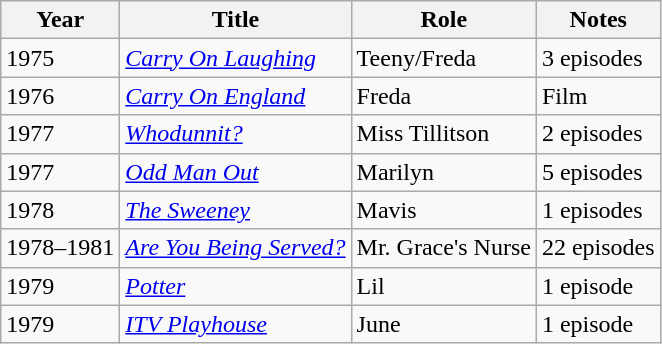<table class="wikitable">
<tr>
<th>Year</th>
<th>Title</th>
<th>Role</th>
<th>Notes</th>
</tr>
<tr>
<td>1975</td>
<td><em><a href='#'>Carry On Laughing</a></em></td>
<td>Teeny/Freda</td>
<td>3 episodes</td>
</tr>
<tr>
<td>1976</td>
<td><em><a href='#'>Carry On England</a></em></td>
<td>Freda</td>
<td>Film</td>
</tr>
<tr>
<td>1977</td>
<td><em><a href='#'>Whodunnit?</a></em></td>
<td>Miss Tillitson</td>
<td>2 episodes</td>
</tr>
<tr>
<td>1977</td>
<td><em><a href='#'>Odd Man Out</a></em></td>
<td>Marilyn</td>
<td>5 episodes</td>
</tr>
<tr>
<td>1978</td>
<td><em><a href='#'>The Sweeney</a></em></td>
<td>Mavis</td>
<td>1 episodes</td>
</tr>
<tr>
<td>1978–1981</td>
<td><em><a href='#'>Are You Being Served?</a></em></td>
<td>Mr. Grace's Nurse</td>
<td>22 episodes</td>
</tr>
<tr>
<td>1979</td>
<td><em><a href='#'>Potter</a></em></td>
<td>Lil</td>
<td>1 episode</td>
</tr>
<tr>
<td>1979</td>
<td><em><a href='#'>ITV Playhouse</a></em></td>
<td>June</td>
<td>1 episode</td>
</tr>
</table>
